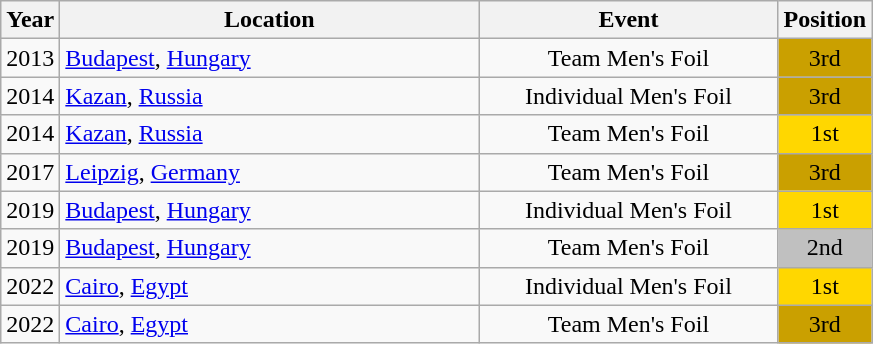<table class="wikitable" style="text-align:center;">
<tr>
<th>Year</th>
<th style="width:17em">Location</th>
<th style="width:12em">Event</th>
<th>Position</th>
</tr>
<tr>
<td>2013</td>
<td rowspan="1" align="left"> <a href='#'>Budapest</a>, <a href='#'>Hungary</a></td>
<td>Team Men's Foil</td>
<td bgcolor="caramel">3rd</td>
</tr>
<tr>
<td>2014</td>
<td rowspan="1" align="left"> <a href='#'>Kazan</a>, <a href='#'>Russia</a></td>
<td>Individual Men's Foil</td>
<td bgcolor="caramel">3rd</td>
</tr>
<tr>
<td>2014</td>
<td rowspan="1" align="left"> <a href='#'>Kazan</a>, <a href='#'>Russia</a></td>
<td>Team Men's Foil</td>
<td bgcolor="gold">1st</td>
</tr>
<tr>
<td>2017</td>
<td rowspan="1" align="left"> <a href='#'>Leipzig</a>, <a href='#'>Germany</a></td>
<td>Team Men's Foil</td>
<td bgcolor="caramel">3rd</td>
</tr>
<tr>
<td>2019</td>
<td rowspan="1" align="left"> <a href='#'>Budapest</a>, <a href='#'>Hungary</a></td>
<td>Individual Men's Foil</td>
<td bgcolor="gold">1st</td>
</tr>
<tr>
<td>2019</td>
<td rowspan="1" align="left"> <a href='#'>Budapest</a>, <a href='#'>Hungary</a></td>
<td>Team Men's Foil</td>
<td bgcolor="silver">2nd</td>
</tr>
<tr>
<td>2022</td>
<td rowspan="1" align="left"> <a href='#'>Cairo</a>, <a href='#'>Egypt</a></td>
<td>Individual Men's Foil</td>
<td bgcolor="gold">1st</td>
</tr>
<tr>
<td>2022</td>
<td rowspan="1" align="left"> <a href='#'>Cairo</a>, <a href='#'>Egypt</a></td>
<td>Team Men's Foil</td>
<td bgcolor="caramel">3rd</td>
</tr>
</table>
